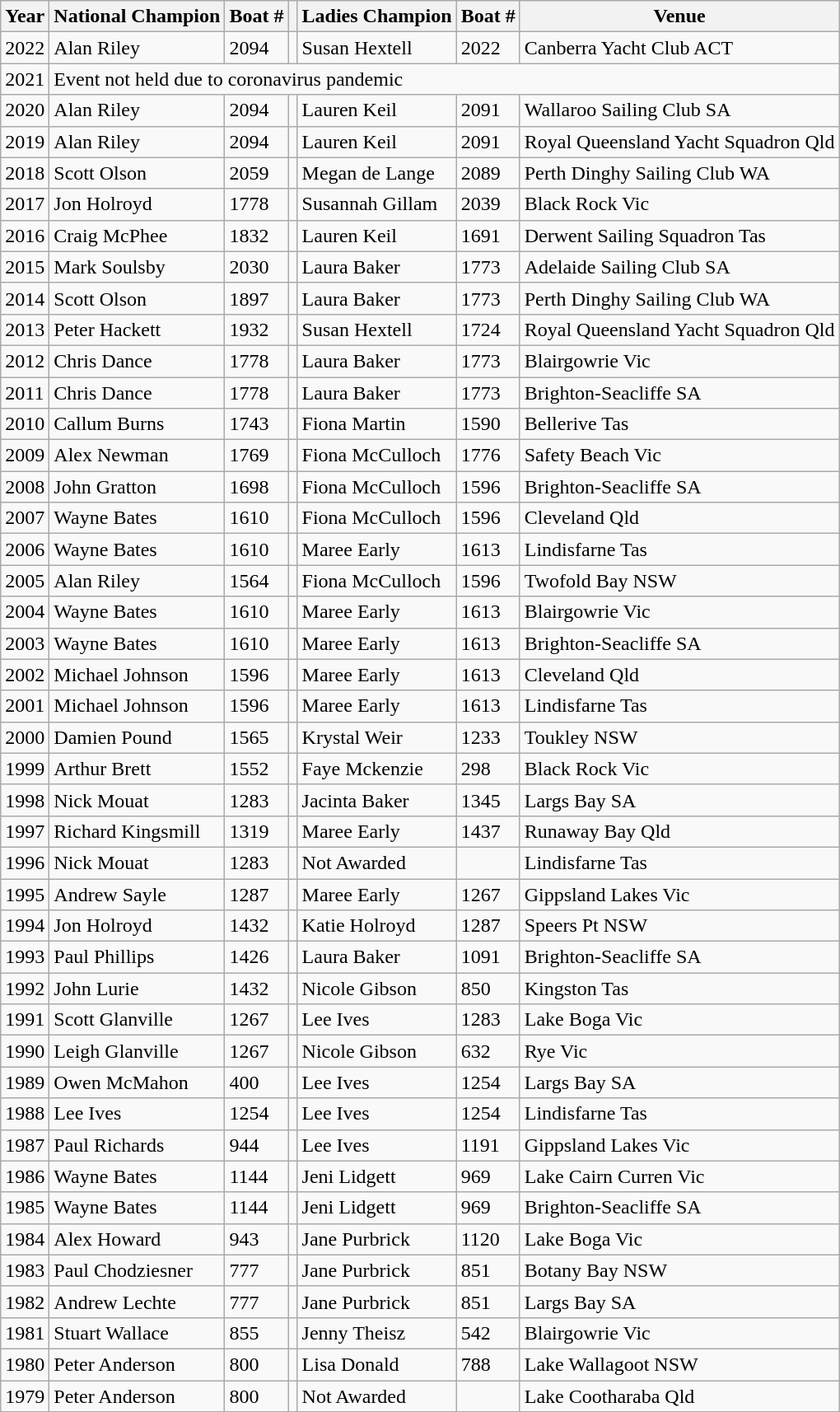<table class="wikitable">
<tr>
<th>Year</th>
<th>National Champion</th>
<th>Boat #</th>
<th></th>
<th>Ladies Champion</th>
<th>Boat #</th>
<th>Venue</th>
</tr>
<tr>
<td>2022</td>
<td>Alan Riley</td>
<td>2094</td>
<td></td>
<td>Susan Hextell</td>
<td>2022</td>
<td>Canberra Yacht Club ACT</td>
</tr>
<tr>
<td>2021</td>
<td colspan=6>Event not held due to coronavirus pandemic</td>
</tr>
<tr>
<td>2020</td>
<td>Alan Riley</td>
<td>2094</td>
<td></td>
<td>Lauren Keil</td>
<td>2091</td>
<td>Wallaroo Sailing Club SA</td>
</tr>
<tr>
<td>2019</td>
<td>Alan Riley</td>
<td>2094</td>
<td></td>
<td>Lauren Keil</td>
<td>2091</td>
<td>Royal Queensland Yacht Squadron Qld</td>
</tr>
<tr>
<td>2018</td>
<td>Scott Olson</td>
<td>2059</td>
<td></td>
<td>Megan de Lange</td>
<td>2089</td>
<td>Perth Dinghy Sailing Club WA</td>
</tr>
<tr>
<td>2017</td>
<td>Jon Holroyd</td>
<td>1778</td>
<td></td>
<td>Susannah Gillam</td>
<td>2039</td>
<td>Black Rock Vic</td>
</tr>
<tr>
<td>2016</td>
<td>Craig McPhee</td>
<td>1832</td>
<td></td>
<td>Lauren Keil</td>
<td>1691</td>
<td>Derwent Sailing Squadron Tas</td>
</tr>
<tr>
<td>2015</td>
<td>Mark Soulsby</td>
<td>2030</td>
<td></td>
<td>Laura Baker</td>
<td>1773</td>
<td>Adelaide Sailing Club SA</td>
</tr>
<tr>
<td>2014</td>
<td>Scott Olson</td>
<td>1897</td>
<td></td>
<td>Laura Baker</td>
<td>1773</td>
<td>Perth Dinghy Sailing Club WA</td>
</tr>
<tr>
<td>2013</td>
<td>Peter Hackett</td>
<td>1932</td>
<td></td>
<td>Susan Hextell</td>
<td>1724</td>
<td>Royal Queensland Yacht Squadron Qld</td>
</tr>
<tr>
<td>2012</td>
<td>Chris Dance</td>
<td>1778</td>
<td></td>
<td>Laura Baker</td>
<td>1773</td>
<td>Blairgowrie Vic</td>
</tr>
<tr>
<td>2011</td>
<td>Chris Dance</td>
<td>1778</td>
<td></td>
<td>Laura Baker</td>
<td>1773</td>
<td>Brighton-Seacliffe SA</td>
</tr>
<tr>
<td>2010</td>
<td>Callum Burns</td>
<td>1743</td>
<td></td>
<td>Fiona Martin</td>
<td>1590</td>
<td>Bellerive Tas</td>
</tr>
<tr>
<td>2009</td>
<td>Alex Newman</td>
<td>1769</td>
<td></td>
<td>Fiona McCulloch</td>
<td>1776</td>
<td>Safety Beach Vic</td>
</tr>
<tr>
<td>2008</td>
<td>John Gratton</td>
<td>1698</td>
<td></td>
<td>Fiona McCulloch</td>
<td>1596</td>
<td>Brighton-Seacliffe SA</td>
</tr>
<tr>
<td>2007</td>
<td>Wayne Bates</td>
<td>1610</td>
<td></td>
<td>Fiona McCulloch</td>
<td>1596</td>
<td>Cleveland Qld</td>
</tr>
<tr>
<td>2006</td>
<td>Wayne Bates</td>
<td>1610</td>
<td></td>
<td>Maree Early</td>
<td>1613</td>
<td>Lindisfarne Tas</td>
</tr>
<tr>
<td>2005</td>
<td>Alan Riley</td>
<td>1564</td>
<td></td>
<td>Fiona McCulloch</td>
<td>1596</td>
<td>Twofold Bay NSW</td>
</tr>
<tr>
<td>2004</td>
<td>Wayne Bates</td>
<td>1610</td>
<td></td>
<td>Maree Early</td>
<td>1613</td>
<td>Blairgowrie Vic</td>
</tr>
<tr>
<td>2003</td>
<td>Wayne Bates</td>
<td>1610</td>
<td></td>
<td>Maree Early</td>
<td>1613</td>
<td>Brighton-Seacliffe SA</td>
</tr>
<tr>
<td>2002</td>
<td>Michael Johnson</td>
<td>1596</td>
<td></td>
<td>Maree Early</td>
<td>1613</td>
<td>Cleveland Qld</td>
</tr>
<tr>
<td>2001</td>
<td>Michael Johnson</td>
<td>1596</td>
<td></td>
<td>Maree Early</td>
<td>1613</td>
<td>Lindisfarne Tas</td>
</tr>
<tr>
<td>2000</td>
<td>Damien Pound</td>
<td>1565</td>
<td></td>
<td>Krystal Weir</td>
<td>1233</td>
<td>Toukley NSW</td>
</tr>
<tr>
<td>1999</td>
<td>Arthur Brett</td>
<td>1552</td>
<td></td>
<td>Faye Mckenzie</td>
<td>298</td>
<td>Black Rock Vic</td>
</tr>
<tr>
<td>1998</td>
<td>Nick Mouat</td>
<td>1283</td>
<td></td>
<td>Jacinta Baker</td>
<td>1345</td>
<td>Largs Bay SA</td>
</tr>
<tr>
<td>1997</td>
<td>Richard Kingsmill</td>
<td>1319</td>
<td></td>
<td>Maree Early</td>
<td>1437</td>
<td>Runaway Bay Qld</td>
</tr>
<tr>
<td>1996</td>
<td>Nick Mouat</td>
<td>1283</td>
<td></td>
<td>Not Awarded</td>
<td></td>
<td>Lindisfarne Tas</td>
</tr>
<tr>
<td>1995</td>
<td>Andrew Sayle</td>
<td>1287</td>
<td></td>
<td>Maree Early</td>
<td>1267</td>
<td>Gippsland Lakes Vic</td>
</tr>
<tr>
<td>1994</td>
<td>Jon Holroyd</td>
<td>1432</td>
<td></td>
<td>Katie Holroyd</td>
<td>1287</td>
<td>Speers Pt NSW</td>
</tr>
<tr>
<td>1993</td>
<td>Paul Phillips</td>
<td>1426</td>
<td></td>
<td>Laura Baker</td>
<td>1091</td>
<td>Brighton-Seacliffe SA</td>
</tr>
<tr>
<td>1992</td>
<td>John Lurie</td>
<td>1432</td>
<td></td>
<td>Nicole Gibson</td>
<td>850</td>
<td>Kingston Tas</td>
</tr>
<tr>
<td>1991</td>
<td>Scott Glanville</td>
<td>1267</td>
<td></td>
<td>Lee Ives</td>
<td>1283</td>
<td>Lake Boga Vic</td>
</tr>
<tr>
<td>1990</td>
<td>Leigh Glanville</td>
<td>1267</td>
<td></td>
<td>Nicole Gibson</td>
<td>632</td>
<td>Rye Vic</td>
</tr>
<tr>
<td>1989</td>
<td>Owen McMahon</td>
<td>400</td>
<td></td>
<td>Lee Ives</td>
<td>1254</td>
<td>Largs Bay SA</td>
</tr>
<tr>
<td>1988</td>
<td>Lee Ives</td>
<td>1254</td>
<td></td>
<td>Lee Ives</td>
<td>1254</td>
<td>Lindisfarne Tas</td>
</tr>
<tr>
<td>1987</td>
<td>Paul Richards</td>
<td>944</td>
<td></td>
<td>Lee Ives</td>
<td>1191</td>
<td>Gippsland Lakes Vic</td>
</tr>
<tr>
<td>1986</td>
<td>Wayne Bates</td>
<td>1144</td>
<td></td>
<td>Jeni Lidgett</td>
<td>969</td>
<td>Lake Cairn Curren Vic</td>
</tr>
<tr>
<td>1985</td>
<td>Wayne Bates</td>
<td>1144</td>
<td></td>
<td>Jeni Lidgett</td>
<td>969</td>
<td>Brighton-Seacliffe SA</td>
</tr>
<tr>
<td>1984</td>
<td>Alex Howard</td>
<td>943</td>
<td></td>
<td>Jane Purbrick</td>
<td>1120</td>
<td>Lake Boga Vic</td>
</tr>
<tr>
<td>1983</td>
<td>Paul Chodziesner</td>
<td>777</td>
<td></td>
<td>Jane Purbrick</td>
<td>851</td>
<td>Botany Bay NSW</td>
</tr>
<tr>
<td>1982</td>
<td>Andrew Lechte</td>
<td>777</td>
<td></td>
<td>Jane Purbrick</td>
<td>851</td>
<td>Largs Bay SA</td>
</tr>
<tr>
<td>1981</td>
<td>Stuart Wallace</td>
<td>855</td>
<td></td>
<td>Jenny Theisz</td>
<td>542</td>
<td>Blairgowrie Vic</td>
</tr>
<tr>
<td>1980</td>
<td>Peter Anderson</td>
<td>800</td>
<td></td>
<td>Lisa Donald</td>
<td>788</td>
<td>Lake Wallagoot NSW</td>
</tr>
<tr>
<td>1979</td>
<td>Peter Anderson</td>
<td>800</td>
<td></td>
<td>Not Awarded</td>
<td></td>
<td>Lake Cootharaba Qld</td>
</tr>
</table>
